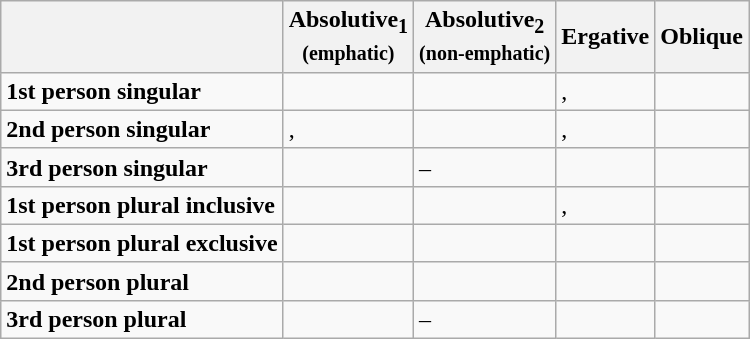<table class="wikitable">
<tr>
<th> </th>
<th>Absolutive<sub>1</sub><br><small>(emphatic)</small></th>
<th>Absolutive<sub>2</sub><br><small>(non-emphatic)</small></th>
<th>Ergative</th>
<th>Oblique</th>
</tr>
<tr>
<td><strong>1st person singular</strong></td>
<td></td>
<td></td>
<td>, </td>
<td></td>
</tr>
<tr>
<td><strong>2nd person singular</strong></td>
<td>, </td>
<td></td>
<td>, </td>
<td></td>
</tr>
<tr>
<td><strong>3rd person singular</strong></td>
<td></td>
<td>–</td>
<td></td>
<td></td>
</tr>
<tr>
<td><strong>1st person plural inclusive</strong></td>
<td></td>
<td></td>
<td>, </td>
<td></td>
</tr>
<tr>
<td><strong>1st person plural exclusive</strong></td>
<td></td>
<td></td>
<td></td>
<td></td>
</tr>
<tr>
<td><strong>2nd person plural</strong></td>
<td></td>
<td></td>
<td></td>
<td></td>
</tr>
<tr>
<td><strong>3rd person plural</strong></td>
<td></td>
<td>–</td>
<td></td>
<td></td>
</tr>
</table>
